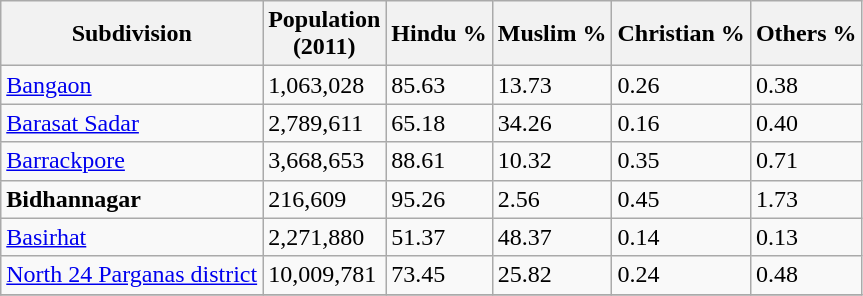<table class="wikitable sortable">
<tr>
<th>Subdivision</th>
<th>Population<br>(2011)</th>
<th>Hindu %</th>
<th>Muslim %</th>
<th>Christian %</th>
<th>Others %</th>
</tr>
<tr>
<td><a href='#'>Bangaon</a></td>
<td>1,063,028</td>
<td>85.63</td>
<td>13.73</td>
<td>0.26</td>
<td>0.38</td>
</tr>
<tr>
<td><a href='#'>Barasat Sadar</a></td>
<td>2,789,611</td>
<td>65.18</td>
<td>34.26</td>
<td>0.16</td>
<td>0.40</td>
</tr>
<tr>
<td><a href='#'>Barrackpore</a></td>
<td>3,668,653</td>
<td>88.61</td>
<td>10.32</td>
<td>0.35</td>
<td>0.71</td>
</tr>
<tr>
<td><strong>Bidhannagar</strong></td>
<td>216,609</td>
<td>95.26</td>
<td>2.56</td>
<td>0.45</td>
<td>1.73</td>
</tr>
<tr>
<td><a href='#'>Basirhat</a></td>
<td>2,271,880</td>
<td>51.37</td>
<td>48.37</td>
<td>0.14</td>
<td>0.13</td>
</tr>
<tr>
<td><a href='#'>North 24 Parganas district</a></td>
<td>10,009,781</td>
<td>73.45</td>
<td>25.82</td>
<td>0.24</td>
<td>0.48</td>
</tr>
<tr>
</tr>
</table>
